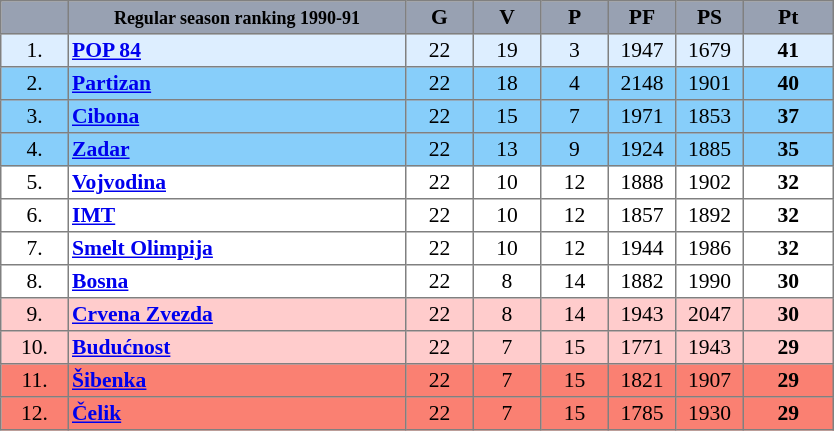<table align=center style="font-size: 90%; border-collapse:collapse" border=1 cellspacing=0 cellpadding=2>
<tr align=center bgcolor=#98A1B2>
<th width=40></th>
<th width=220><span><small>Regular season ranking 1990-91</small></span></th>
<th width="40"><span>G</span></th>
<th width="40"><span>V</span></th>
<th width="40"><span>P</span></th>
<th width="40"><span>PF</span></th>
<th width="40"><span>PS</span></th>
<th width=55><span>Pt</span></th>
</tr>
<tr align=center style="background:#DDEEFF">
<td>1.</td>
<td style="text-align:left;"><strong><a href='#'>POP 84</a></strong></td>
<td>22</td>
<td>19</td>
<td>3</td>
<td>1947</td>
<td>1679</td>
<td><strong>41</strong></td>
</tr>
<tr align=center style="background:#87CEFA">
<td>2.</td>
<td style="text-align:left;"><strong><a href='#'>Partizan</a></strong></td>
<td>22</td>
<td>18</td>
<td>4</td>
<td>2148</td>
<td>1901</td>
<td><strong>40</strong></td>
</tr>
<tr align=center style="background:#87CEFA">
<td>3.</td>
<td style="text-align:left;"><strong><a href='#'>Cibona</a></strong></td>
<td>22</td>
<td>15</td>
<td>7</td>
<td>1971</td>
<td>1853</td>
<td><strong>37</strong></td>
</tr>
<tr align=center style="background:#87CEFA">
<td>4.</td>
<td style="text-align:left;"><strong><a href='#'>Zadar</a></strong></td>
<td>22</td>
<td>13</td>
<td>9</td>
<td>1924</td>
<td>1885</td>
<td><strong>35</strong></td>
</tr>
<tr align=center>
<td>5.</td>
<td style="text-align:left;"><strong><a href='#'>Vojvodina</a></strong></td>
<td>22</td>
<td>10</td>
<td>12</td>
<td>1888</td>
<td>1902</td>
<td><strong>32</strong></td>
</tr>
<tr align=center>
<td>6.</td>
<td style="text-align:left;"><strong><a href='#'>IMT</a></strong></td>
<td>22</td>
<td>10</td>
<td>12</td>
<td>1857</td>
<td>1892</td>
<td><strong>32</strong></td>
</tr>
<tr align=center>
<td>7.</td>
<td style="text-align:left;"><strong><a href='#'>Smelt Olimpija</a></strong></td>
<td>22</td>
<td>10</td>
<td>12</td>
<td>1944</td>
<td>1986</td>
<td><strong>32</strong></td>
</tr>
<tr align=center>
<td>8.</td>
<td style="text-align:left;"><strong><a href='#'>Bosna</a></strong></td>
<td>22</td>
<td>8</td>
<td>14</td>
<td>1882</td>
<td>1990</td>
<td><strong>30</strong></td>
</tr>
<tr align=center style="background:#FFCCCC">
<td>9.</td>
<td style="text-align:left;"><strong><a href='#'>Crvena Zvezda</a></strong></td>
<td>22</td>
<td>8</td>
<td>14</td>
<td>1943</td>
<td>2047</td>
<td><strong>30</strong></td>
</tr>
<tr align=center style="background:#FFCCCC">
<td>10.</td>
<td style="text-align:left;"><strong><a href='#'>Budućnost</a></strong></td>
<td>22</td>
<td>7</td>
<td>15</td>
<td>1771</td>
<td>1943</td>
<td><strong>29</strong></td>
</tr>
<tr align=center style="background:#FA8072">
<td>11.</td>
<td style="text-align:left;"><strong><a href='#'>Šibenka</a></strong></td>
<td>22</td>
<td>7</td>
<td>15</td>
<td>1821</td>
<td>1907</td>
<td><strong>29</strong></td>
</tr>
<tr align=center style="background:#FA8072">
<td>12.</td>
<td style="text-align:left;"><strong><a href='#'>Čelik</a></strong></td>
<td>22</td>
<td>7</td>
<td>15</td>
<td>1785</td>
<td>1930</td>
<td><strong>29</strong></td>
</tr>
</table>
